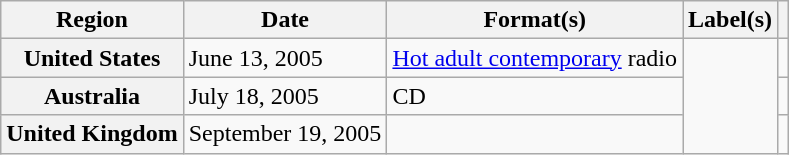<table class="wikitable plainrowheaders">
<tr>
<th scope="col">Region</th>
<th scope="col">Date</th>
<th scope="col">Format(s)</th>
<th scope="col">Label(s)</th>
<th scope="col"></th>
</tr>
<tr>
<th scope="row">United States</th>
<td>June 13, 2005</td>
<td><a href='#'>Hot adult contemporary</a> radio</td>
<td rowspan="3"></td>
<td></td>
</tr>
<tr>
<th scope="row">Australia</th>
<td>July 18, 2005</td>
<td>CD</td>
<td></td>
</tr>
<tr>
<th scope="row">United Kingdom</th>
<td>September 19, 2005</td>
<td></td>
<td></td>
</tr>
</table>
